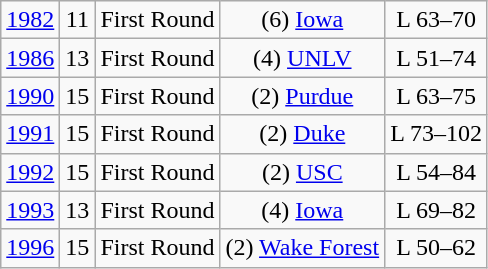<table class="wikitable">
<tr align="center">
<td><a href='#'>1982</a></td>
<td>11</td>
<td>First Round</td>
<td>(6) <a href='#'>Iowa</a></td>
<td>L 63–70</td>
</tr>
<tr align="center">
<td><a href='#'>1986</a></td>
<td>13</td>
<td>First Round</td>
<td>(4) <a href='#'>UNLV</a></td>
<td>L 51–74</td>
</tr>
<tr align="center">
<td><a href='#'>1990</a></td>
<td>15</td>
<td>First Round</td>
<td>(2) <a href='#'>Purdue</a></td>
<td>L 63–75</td>
</tr>
<tr align="center">
<td><a href='#'>1991</a></td>
<td>15</td>
<td>First Round</td>
<td>(2) <a href='#'>Duke</a></td>
<td>L 73–102</td>
</tr>
<tr align="center">
<td><a href='#'>1992</a></td>
<td>15</td>
<td>First Round</td>
<td>(2) <a href='#'>USC</a></td>
<td>L 54–84</td>
</tr>
<tr align="center">
<td><a href='#'>1993</a></td>
<td>13</td>
<td>First Round</td>
<td>(4) <a href='#'>Iowa</a></td>
<td>L 69–82</td>
</tr>
<tr align="center">
<td><a href='#'>1996</a></td>
<td>15</td>
<td>First Round</td>
<td>(2) <a href='#'>Wake Forest</a></td>
<td>L 50–62</td>
</tr>
</table>
